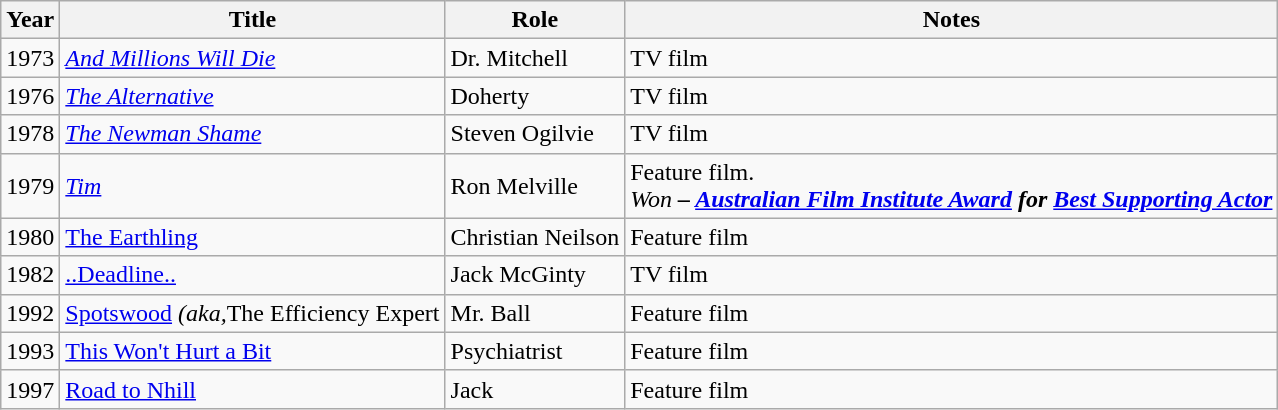<table class="wikitable sortable">
<tr>
<th>Year</th>
<th>Title</th>
<th>Role</th>
<th class="unsortable">Notes</th>
</tr>
<tr>
<td>1973</td>
<td><em><a href='#'>And Millions Will Die</a></em></td>
<td>Dr. Mitchell</td>
<td>TV film</td>
</tr>
<tr>
<td>1976</td>
<td><em><a href='#'>The Alternative</a></em></td>
<td>Doherty</td>
<td>TV film</td>
</tr>
<tr>
<td>1978</td>
<td><em><a href='#'>The Newman Shame</a></em></td>
<td>Steven Ogilvie</td>
<td>TV film</td>
</tr>
<tr>
<td>1979</td>
<td><em><a href='#'>Tim</a></em></td>
<td>Ron Melville</td>
<td>Feature film.<br><em>Won<strong> – <a href='#'>Australian Film Institute Award</a> for <a href='#'>Best Supporting Actor</a></td>
</tr>
<tr>
<td>1980</td>
<td></em><a href='#'>The Earthling</a><em></td>
<td>Christian Neilson</td>
<td>Feature film</td>
</tr>
<tr>
<td>1982</td>
<td></em><a href='#'>..Deadline..</a><em></td>
<td>Jack McGinty</td>
<td>TV film</td>
</tr>
<tr>
<td>1992</td>
<td></em><a href='#'>Spotswood</a><em> (aka,</em>The Efficiency Expert<em></td>
<td>Mr. Ball</td>
<td>Feature film</td>
</tr>
<tr>
<td>1993</td>
<td></em><a href='#'>This Won't Hurt a Bit</a><em></td>
<td>Psychiatrist</td>
<td>Feature film</td>
</tr>
<tr>
<td>1997</td>
<td></em><a href='#'>Road to Nhill</a><em></td>
<td>Jack</td>
<td>Feature film</td>
</tr>
</table>
